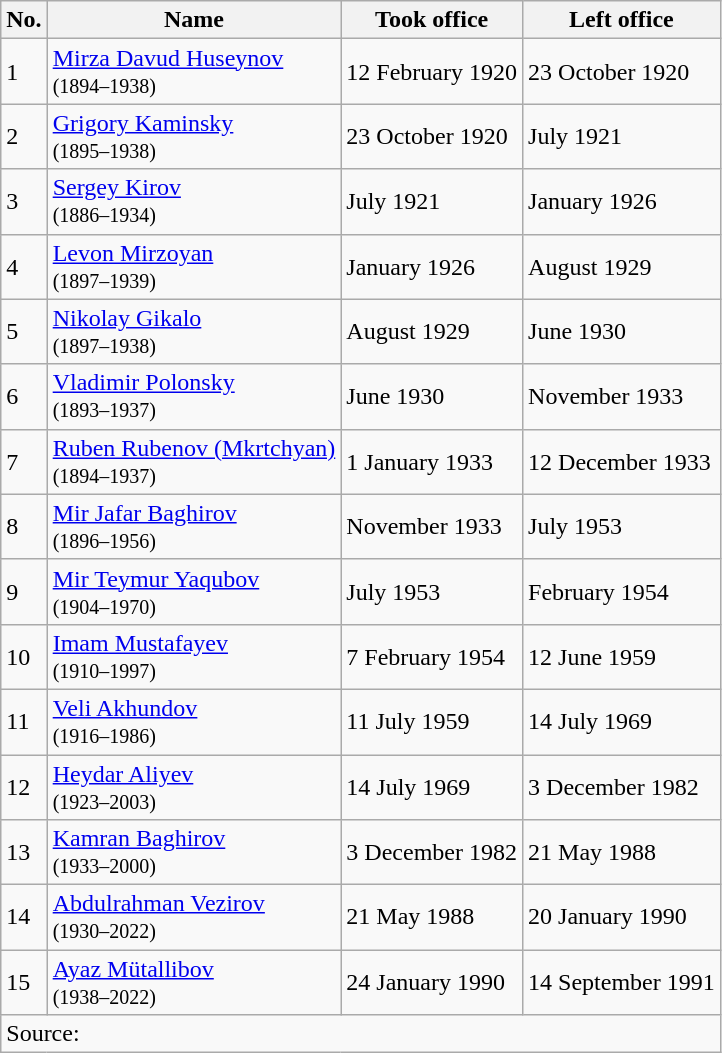<table class="wikitable">
<tr>
<th>No.</th>
<th>Name</th>
<th>Took office</th>
<th>Left office</th>
</tr>
<tr>
<td>1</td>
<td><a href='#'>Mirza Davud Huseynov</a><br><small>(1894–1938)</small></td>
<td>12 February 1920</td>
<td>23 October 1920</td>
</tr>
<tr>
<td>2</td>
<td><a href='#'>Grigory Kaminsky</a><br><small>(1895–1938)</small></td>
<td>23 October 1920</td>
<td>July 1921</td>
</tr>
<tr>
<td>3</td>
<td><a href='#'>Sergey Kirov</a><br><small>(1886–1934)</small></td>
<td>July 1921</td>
<td>January 1926</td>
</tr>
<tr>
<td>4</td>
<td><a href='#'>Levon Mirzoyan</a><br><small>(1897–1939)</small></td>
<td>January 1926</td>
<td>August 1929</td>
</tr>
<tr>
<td>5</td>
<td><a href='#'>Nikolay Gikalo</a><br><small>(1897–1938)</small></td>
<td>August 1929</td>
<td>June 1930</td>
</tr>
<tr>
<td>6</td>
<td><a href='#'>Vladimir Polonsky</a><br><small>(1893–1937)</small></td>
<td>June 1930</td>
<td>November 1933</td>
</tr>
<tr>
<td>7</td>
<td><a href='#'>Ruben Rubenov (Mkrtchyan)</a><br><small>(1894–1937)</small></td>
<td>1 January 1933</td>
<td>12 December 1933</td>
</tr>
<tr>
<td>8</td>
<td><a href='#'>Mir Jafar Baghirov</a><br><small>(1896–1956)</small></td>
<td>November 1933</td>
<td>July 1953</td>
</tr>
<tr>
<td>9</td>
<td><a href='#'>Mir Teymur Yaqubov</a><br><small>(1904–1970)</small></td>
<td>July 1953</td>
<td>February 1954</td>
</tr>
<tr>
<td>10</td>
<td><a href='#'>Imam Mustafayev</a><br><small>(1910–1997)</small></td>
<td>7 February 1954</td>
<td>12 June 1959</td>
</tr>
<tr>
<td>11</td>
<td><a href='#'>Veli Akhundov</a><br><small>(1916–1986)</small></td>
<td>11 July 1959</td>
<td>14 July 1969</td>
</tr>
<tr>
<td>12</td>
<td><a href='#'>Heydar Aliyev</a><br><small>(1923–2003)</small></td>
<td>14 July 1969</td>
<td>3 December 1982</td>
</tr>
<tr>
<td>13</td>
<td><a href='#'>Kamran Baghirov</a><br><small>(1933–2000)</small></td>
<td>3 December 1982</td>
<td>21 May 1988</td>
</tr>
<tr>
<td>14</td>
<td><a href='#'>Abdulrahman Vezirov</a><br><small>(1930–2022)</small></td>
<td>21 May 1988</td>
<td>20 January 1990</td>
</tr>
<tr>
<td>15</td>
<td><a href='#'>Ayaz Mütallibov</a><br><small>(1938–2022)</small></td>
<td>24 January 1990</td>
<td>14 September 1991</td>
</tr>
<tr>
<td colspan = "4">Source: </td>
</tr>
</table>
